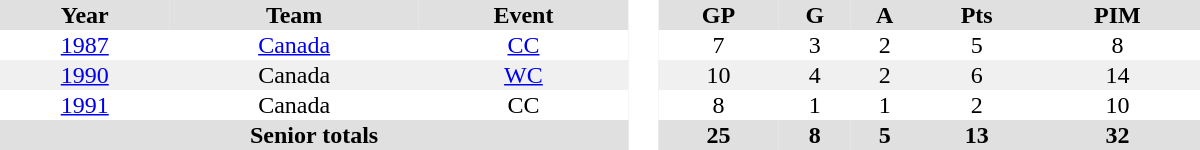<table border="0" cellpadding="1" cellspacing="0" style="text-align:center; width:50em;">
<tr bgcolor="#e0e0e0">
<th>Year</th>
<th>Team</th>
<th>Event</th>
<th rowspan="99" bgcolor="#ffffff"> </th>
<th>GP</th>
<th>G</th>
<th>A</th>
<th>Pts</th>
<th>PIM</th>
</tr>
<tr>
<td><a href='#'>1987</a></td>
<td><a href='#'>Canada</a></td>
<td><a href='#'>CC</a></td>
<td>7</td>
<td>3</td>
<td>2</td>
<td>5</td>
<td>8</td>
</tr>
<tr bgcolor="#f0f0f0">
<td><a href='#'>1990</a></td>
<td>Canada</td>
<td><a href='#'>WC</a></td>
<td>10</td>
<td>4</td>
<td>2</td>
<td>6</td>
<td>14</td>
</tr>
<tr>
<td><a href='#'>1991</a></td>
<td>Canada</td>
<td>CC</td>
<td>8</td>
<td>1</td>
<td>1</td>
<td>2</td>
<td>10</td>
</tr>
<tr bgcolor="#e0e0e0">
<th colspan="3">Senior totals</th>
<th>25</th>
<th>8</th>
<th>5</th>
<th>13</th>
<th>32</th>
</tr>
</table>
